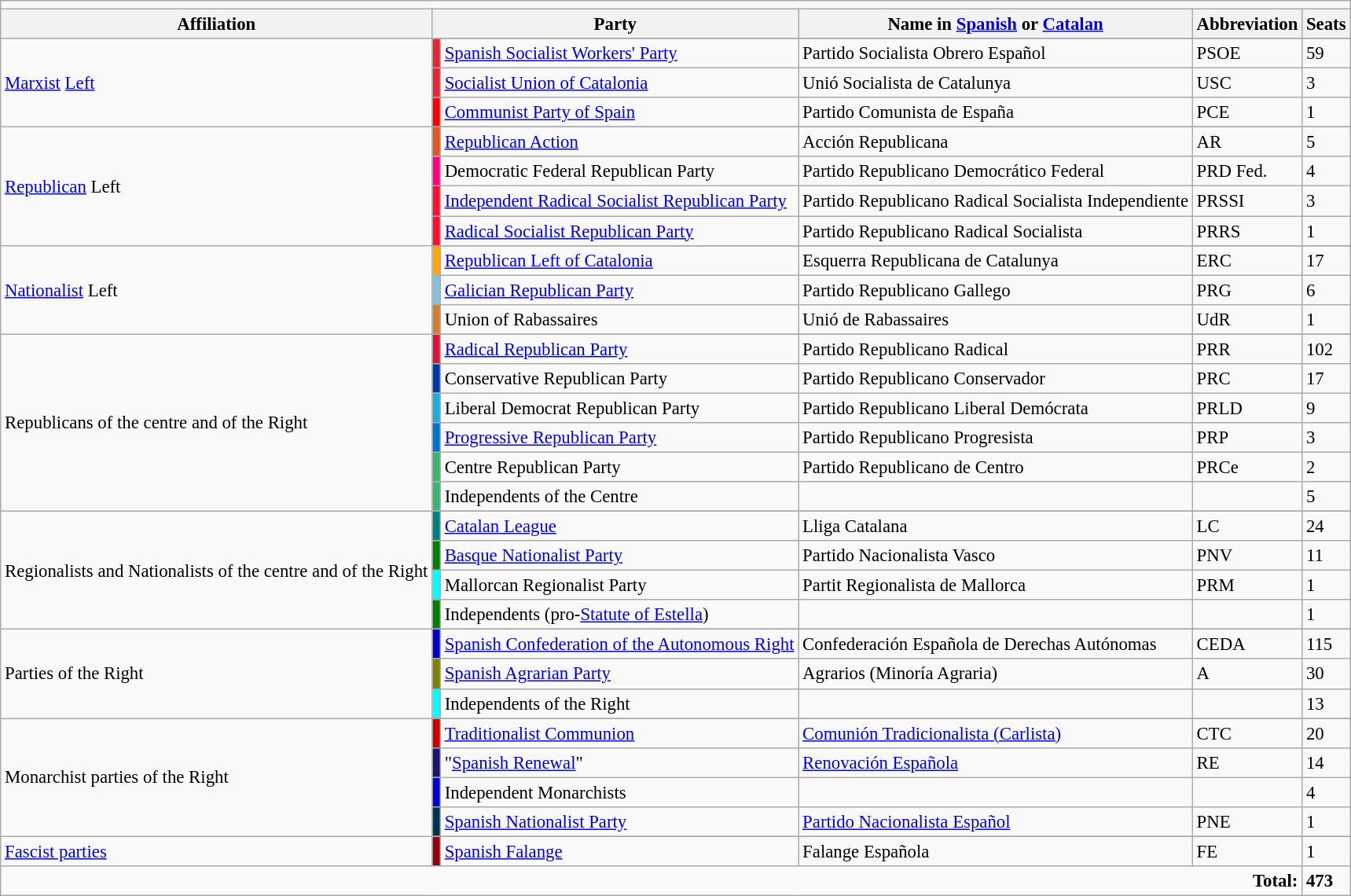<table class="wikitable" style="font-size: 95%">
<tr>
<td colspan="6"> </td>
</tr>
<tr>
<th>Affiliation</th>
<th colspan=2>Party</th>
<th>Name in <a href='#'>Spanish</a> or <a href='#'>Catalan</a></th>
<th>Abbreviation</th>
<th>Seats</th>
</tr>
<tr>
<td rowspan=4><a href='#'>Marxist</a> <a href='#'>Left</a></td>
</tr>
<tr>
<td bgcolor="#E32636"></td>
<td style="text-align: left"><a href='#'>Spanish Socialist Workers' Party</a></td>
<td>Partido Socialista Obrero Español</td>
<td>PSOE</td>
<td>59</td>
</tr>
<tr>
<td bgcolor="#E32636"></td>
<td style="text-align: left"><a href='#'>Socialist Union of Catalonia</a></td>
<td>Unió Socialista de Catalunya</td>
<td>USC</td>
<td>3</td>
</tr>
<tr>
<td bgcolor="red"></td>
<td style="text-align: left"><a href='#'>Communist Party of Spain</a></td>
<td>Partido Comunista de España</td>
<td>PCE</td>
<td>1</td>
</tr>
<tr>
<td rowspan=5><a href='#'>Republican</a> Left</td>
</tr>
<tr>
<td bgcolor="#E25822"></td>
<td style="text-align: left"><a href='#'>Republican Action</a></td>
<td>Acción Republicana</td>
<td>AR</td>
<td>5</td>
</tr>
<tr>
<td bgcolor="#FF007F"></td>
<td style="text-align: left">Democratic Federal Republican Party</td>
<td>Partido Republicano Democrático Federal</td>
<td>PRD Fed.</td>
<td>4</td>
</tr>
<tr>
<td bgcolor="#FD0E35"></td>
<td style="text-align: left"><a href='#'>Independent Radical Socialist Republican Party</a></td>
<td>Partido Republicano Radical Socialista Independiente</td>
<td>PRSSI</td>
<td>3</td>
</tr>
<tr>
<td bgcolor="#FD0E35"></td>
<td style="text-align: left"><a href='#'>Radical Socialist Republican Party</a></td>
<td>Partido Republicano Radical Socialista</td>
<td>PRRS</td>
<td>1</td>
</tr>
<tr>
<td rowspan=4><a href='#'>Nationalist</a> Left</td>
</tr>
<tr>
<td bgcolor="orange"></td>
<td style="text-align: left"><a href='#'>Republican Left of Catalonia</a></td>
<td>Esquerra Republicana de Catalunya</td>
<td>ERC</td>
<td>17</td>
</tr>
<tr>
<td bgcolor="#88BDDC"></td>
<td style="text-align: left"><a href='#'>Galician Republican Party</a></td>
<td>Partido Republicano Gallego</td>
<td>PRG</td>
<td>6</td>
</tr>
<tr>
<td bgcolor="#CD7F32"></td>
<td style="text-align: left">Union of Rabassaires</td>
<td>Unió de Rabassaires</td>
<td>UdR</td>
<td>1</td>
</tr>
<tr>
<td rowspan=7>Republicans of the centre and of the Right</td>
</tr>
<tr>
<td bgcolor="#DC143C"></td>
<td style="text-align: left"><a href='#'>Radical Republican Party</a></td>
<td>Partido Republicano Radical</td>
<td>PRR</td>
<td>102</td>
</tr>
<tr>
<td bgcolor="#0038A8"></td>
<td style="text-align: left">Conservative Republican Party</td>
<td>Partido Republicano Conservador</td>
<td>PRC</td>
<td>17</td>
</tr>
<tr>
<td bgcolor="#1DACD6"></td>
<td style="text-align: left">Liberal Democrat Republican Party</td>
<td>Partido Republicano Liberal Demócrata</td>
<td>PRLD</td>
<td>9</td>
</tr>
<tr>
<td bgcolor="#0073CF"></td>
<td style="text-align: left"><a href='#'>Progressive Republican Party</a></td>
<td>Partido Republicano Progresista</td>
<td>PRP</td>
<td>3</td>
</tr>
<tr>
<td bgcolor="#3CB371"></td>
<td style="text-align: left">Centre Republican Party</td>
<td>Partido Republicano de Centro</td>
<td>PRCe</td>
<td>2</td>
</tr>
<tr>
<td bgcolor="#3CB371"></td>
<td style="text-align: left">Independents of the Centre</td>
<td></td>
<td></td>
<td>5</td>
</tr>
<tr>
<td rowspan=5>Regionalists and Nationalists of the centre and of the Right</td>
</tr>
<tr>
<td bgcolor="#008080"></td>
<td style="text-align: left"><a href='#'>Catalan League</a></td>
<td>Lliga Catalana</td>
<td>LC</td>
<td>24</td>
</tr>
<tr>
<td bgcolor="#008000"></td>
<td style="text-align: left"><a href='#'>Basque Nationalist Party</a></td>
<td>Partido Nacionalista Vasco</td>
<td>PNV</td>
<td>11</td>
</tr>
<tr>
<td bgcolor="cyan"></td>
<td style="text-align: left">Mallorcan Regionalist Party</td>
<td>Partit Regionalista de Mallorca</td>
<td>PRM</td>
<td>1</td>
</tr>
<tr>
<td bgcolor="#008000"></td>
<td style="text-align: left">Independents (pro-<a href='#'>Statute of Estella</a>)</td>
<td></td>
<td></td>
<td>1</td>
</tr>
<tr>
<td rowspan=4>Parties of the Right</td>
</tr>
<tr>
<td bgcolor="#0000C8"></td>
<td style="text-align: left"><a href='#'>Spanish Confederation of the Autonomous Right</a></td>
<td>Confederación Española de Derechas Autónomas</td>
<td>CEDA</td>
<td>115</td>
</tr>
<tr>
<td bgcolor="#808000"></td>
<td style="text-align: left"><a href='#'>Spanish Agrarian Party</a></td>
<td>Agrarios (Minoría Agraria)</td>
<td>A</td>
<td>30</td>
</tr>
<tr>
<td bgcolor="cyan"></td>
<td style="text-align: left">Independents of the Right</td>
<td></td>
<td></td>
<td>13</td>
</tr>
<tr>
<td rowspan=5>Monarchist parties of the Right</td>
</tr>
<tr>
<td bgcolor="#CC0000"></td>
<td style="text-align: left"><a href='#'>Traditionalist Communion</a></td>
<td><a href='#'>Comunión Tradicionalista (Carlista)</a></td>
<td>CTC</td>
<td>20</td>
</tr>
<tr>
<td bgcolor="#16166B"></td>
<td style="text-align: left">"<a href='#'>Spanish Renewal</a>"</td>
<td><a href='#'>Renovación Española</a></td>
<td>RE</td>
<td>14</td>
</tr>
<tr>
<td bgcolor="#0000C8"></td>
<td style="text-align: left">Independent Monarchists</td>
<td></td>
<td></td>
<td>4</td>
</tr>
<tr>
<td bgcolor="#003153"></td>
<td style="text-align: left"><a href='#'>Spanish Nationalist Party</a></td>
<td><a href='#'>Partido Nacionalista Español</a></td>
<td>PNE</td>
<td>1</td>
</tr>
<tr>
<td rowspan=2><a href='#'>Fascist parties</a></td>
</tr>
<tr>
<td bgcolor="#92000A"></td>
<td style="text-align: left"><a href='#'>Spanish Falange</a></td>
<td>Falange Española</td>
<td>FE</td>
<td>1</td>
</tr>
<tr>
<td colspan=5 style="text-align:right"><strong>Total:</strong></td>
<td><strong>473</strong></td>
</tr>
</table>
